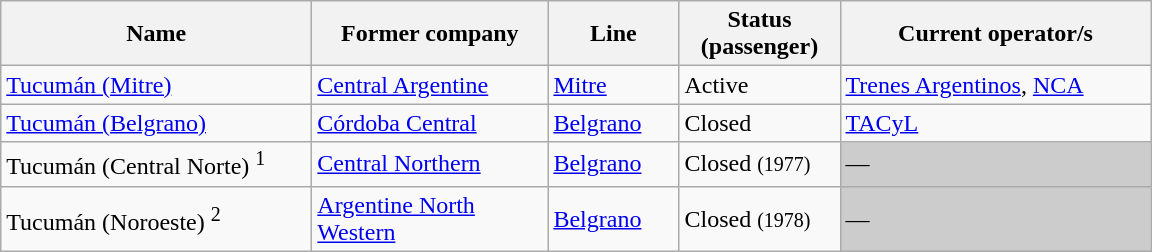<table class="wikitable sortable" style="text-align:left">
<tr>
<th width=200px>Name</th>
<th width=150px>Former company</th>
<th width=80px>Line</th>
<th width=100px>Status (passenger)</th>
<th width=200px>Current operator/s</th>
</tr>
<tr>
<td><a href='#'>Tucumán (Mitre)</a></td>
<td><a href='#'>Central Argentine</a></td>
<td><a href='#'>Mitre</a></td>
<td>Active</td>
<td><a href='#'>Trenes Argentinos</a>, <a href='#'>NCA</a></td>
</tr>
<tr>
<td><a href='#'>Tucumán (Belgrano)</a></td>
<td><a href='#'>Córdoba Central</a></td>
<td><a href='#'>Belgrano</a></td>
<td>Closed</td>
<td><a href='#'>TACyL</a></td>
</tr>
<tr>
<td>Tucumán (Central Norte) <sup>1</sup></td>
<td><a href='#'>Central Northern</a></td>
<td><a href='#'>Belgrano</a></td>
<td>Closed <small>(1977)</small></td>
<td bgcolor=#cccccc>—</td>
</tr>
<tr>
<td>Tucumán (Noroeste) <sup>2</sup></td>
<td><a href='#'>Argentine North Western</a></td>
<td><a href='#'>Belgrano</a></td>
<td>Closed <small>(1978)</small></td>
<td bgcolor=#cccccc>—</td>
</tr>
</table>
